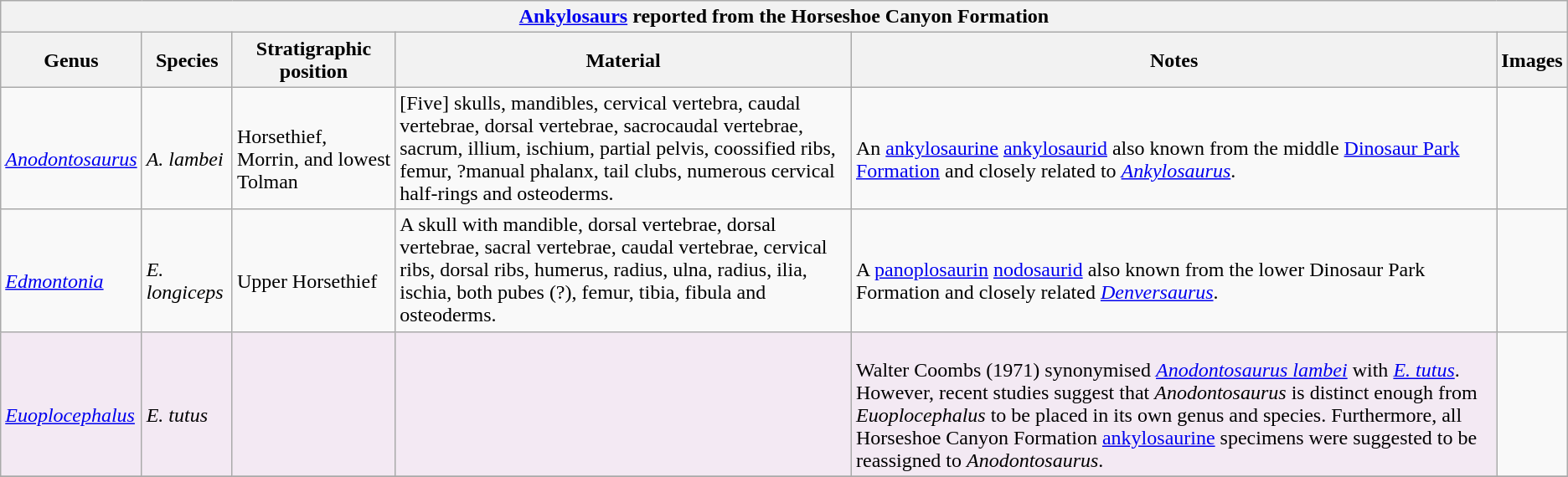<table class="wikitable" align="center" >
<tr>
<th colspan="6" align="center"><strong><a href='#'>Ankylosaurs</a> reported from the Horseshoe Canyon Formation</strong></th>
</tr>
<tr>
<th>Genus</th>
<th>Species</th>
<th>Stratigraphic position</th>
<th>Material</th>
<th>Notes</th>
<th>Images</th>
</tr>
<tr>
<td><br><em><a href='#'>Anodontosaurus</a></em></td>
<td><br><em>A. lambei</em></td>
<td><br>Horsethief, Morrin, and lowest Tolman</td>
<td>[Five] skulls, mandibles, cervical vertebra, caudal vertebrae, dorsal vertebrae, sacrocaudal vertebrae, sacrum, illium, ischium, partial pelvis, coossified ribs, femur, ?manual phalanx, tail clubs, numerous cervical half-rings and osteoderms.</td>
<td><br>An <a href='#'>ankylosaurine</a> <a href='#'>ankylosaurid</a> also known from the middle <a href='#'>Dinosaur Park Formation</a> and closely related to <em><a href='#'>Ankylosaurus</a></em>.</td>
<td><br></td>
</tr>
<tr>
<td><br><em><a href='#'>Edmontonia</a></em></td>
<td><br><em>E. longiceps</em></td>
<td><br>Upper Horsethief</td>
<td>A skull with mandible, dorsal vertebrae, dorsal vertebrae, sacral vertebrae, caudal vertebrae, cervical ribs, dorsal ribs, humerus, radius, ulna, radius, ilia, ischia, both pubes (?), femur, tibia, fibula and osteoderms.</td>
<td><br>A <a href='#'>panoplosaurin</a> <a href='#'>nodosaurid</a> also known from the lower Dinosaur Park Formation and closely related <em><a href='#'>Denversaurus</a></em>.</td>
<td><br></td>
</tr>
<tr>
<td style="background:#f3e9f3;"><br><em><a href='#'>Euoplocephalus</a></em></td>
<td style="background:#f3e9f3;"><br><em>E. tutus</em></td>
<td style="background:#f3e9f3;"></td>
<td style="background:#f3e9f3;"></td>
<td style="background:#f3e9f3;"><br>Walter Coombs (1971) synonymised <em><a href='#'>Anodontosaurus lambei</a></em> with <em><a href='#'>E. tutus</a></em>. However, recent studies suggest that <em>Anodontosaurus</em> is distinct enough from <em>Euoplocephalus</em> to be placed in its own genus and species. Furthermore, all Horseshoe Canyon Formation <a href='#'>ankylosaurine</a> specimens were suggested to be reassigned to <em>Anodontosaurus</em>.</td>
<td><br></td>
</tr>
<tr>
</tr>
</table>
